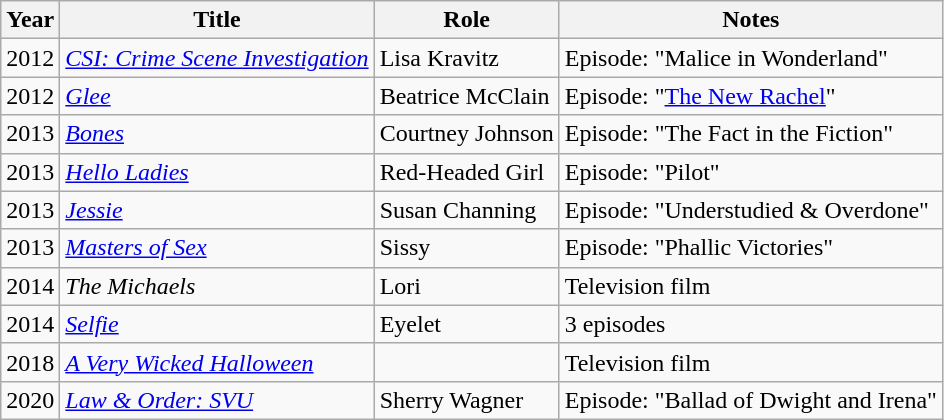<table class="wikitable sortable">
<tr>
<th>Year</th>
<th>Title</th>
<th>Role</th>
<th>Notes</th>
</tr>
<tr>
<td>2012</td>
<td><em><a href='#'>CSI: Crime Scene Investigation</a></em></td>
<td>Lisa Kravitz</td>
<td>Episode: "Malice in Wonderland"</td>
</tr>
<tr>
<td>2012</td>
<td><a href='#'><em>Glee</em></a></td>
<td>Beatrice McClain</td>
<td>Episode: "<a href='#'>The New Rachel</a>"</td>
</tr>
<tr>
<td>2013</td>
<td><a href='#'><em>Bones</em></a></td>
<td>Courtney Johnson</td>
<td>Episode: "The Fact in the Fiction"</td>
</tr>
<tr>
<td>2013</td>
<td><em><a href='#'>Hello Ladies</a></em></td>
<td>Red-Headed Girl</td>
<td>Episode: "Pilot"</td>
</tr>
<tr>
<td>2013</td>
<td><a href='#'><em>Jessie</em></a></td>
<td>Susan Channing</td>
<td>Episode: "Understudied & Overdone"</td>
</tr>
<tr>
<td>2013</td>
<td><em><a href='#'>Masters of Sex</a></em></td>
<td>Sissy</td>
<td>Episode: "Phallic Victories"</td>
</tr>
<tr>
<td>2014</td>
<td><em>The Michaels</em></td>
<td>Lori</td>
<td>Television film</td>
</tr>
<tr>
<td>2014</td>
<td><a href='#'><em>Selfie</em></a></td>
<td>Eyelet</td>
<td>3 episodes</td>
</tr>
<tr>
<td>2018</td>
<td><em><a href='#'>A Very Wicked Halloween</a></em></td>
<td></td>
<td>Television film</td>
</tr>
<tr>
<td>2020</td>
<td><a href='#'><em>Law & Order: SVU</em></a></td>
<td>Sherry Wagner</td>
<td>Episode: "Ballad of Dwight and Irena"</td>
</tr>
</table>
